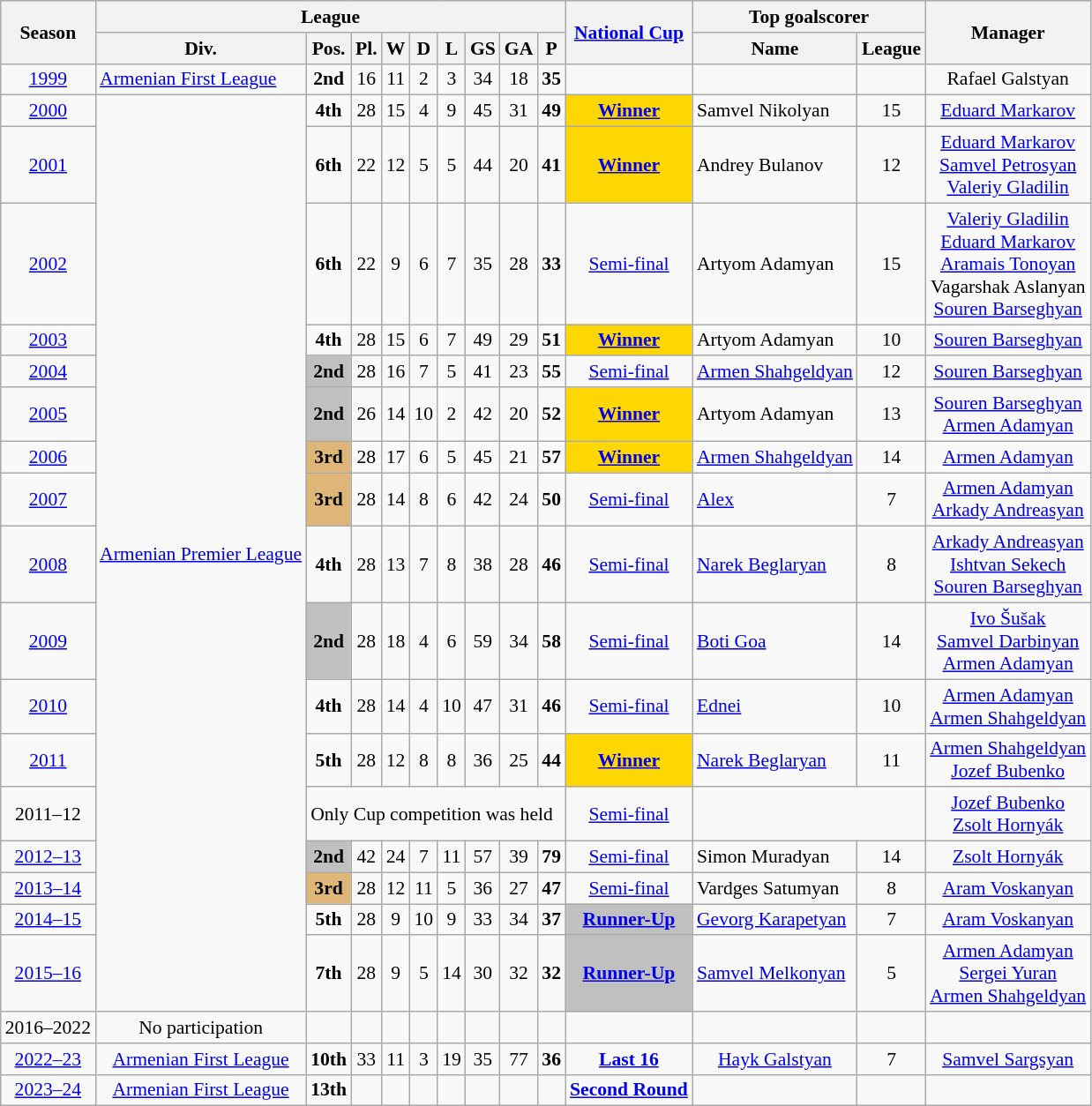<table class="wikitable"  style="font-size:90%">
<tr style="background:#efefef;">
<th rowspan="2">Season</th>
<th colspan="9">League</th>
<th rowspan="2"><a href='#'>National Cup</a></th>
<th colspan="2">Top goalscorer</th>
<th rowspan="2">Manager</th>
</tr>
<tr>
<th>Div.</th>
<th>Pos.</th>
<th>Pl.</th>
<th>W</th>
<th>D</th>
<th>L</th>
<th>GS</th>
<th>GA</th>
<th>P</th>
<th>Name</th>
<th>League</th>
</tr>
<tr>
<td align=center><a href='#'>1999</a></td>
<td><a href='#'>Armenian First League</a></td>
<td align=center><strong>2nd</strong></td>
<td align=center>16</td>
<td align=center>11</td>
<td align=center>2</td>
<td align=center>3</td>
<td align=center>34</td>
<td align=center>18</td>
<td align=center><strong>35</strong></td>
<td></td>
<td></td>
<td align=center></td>
<td align=center>Rafael Galstyan</td>
</tr>
<tr>
<td align=center><a href='#'>2000</a></td>
<td rowspan="17"><a href='#'>Armenian Premier League</a></td>
<td align=center><strong>4th</strong></td>
<td align=center>28</td>
<td align=center>15</td>
<td align=center>4</td>
<td align=center>9</td>
<td align=center>45</td>
<td align=center>31</td>
<td align=center><strong>49</strong></td>
<td style="text-align:center; background:gold;"><strong><a href='#'>Winner</a></strong></td>
<td> Samvel Nikolyan</td>
<td align=center>15</td>
<td align=center><a href='#'>Eduard Markarov</a></td>
</tr>
<tr>
<td align=center><a href='#'>2001</a></td>
<td align=center><strong>6th</strong></td>
<td align=center>22</td>
<td align=center>12</td>
<td align=center>5</td>
<td align=center>5</td>
<td align=center>44</td>
<td align=center>20</td>
<td align=center><strong>41</strong></td>
<td style="text-align:center; background:gold;"><strong><a href='#'>Winner</a></strong></td>
<td> Andrey Bulanov</td>
<td align=center>12</td>
<td align=center><a href='#'>Eduard Markarov</a> <br> <a href='#'>Samvel Petrosyan</a> <br> <a href='#'>Valeriy Gladilin</a></td>
</tr>
<tr>
<td align=center><a href='#'>2002</a></td>
<td align=center><strong>6th</strong></td>
<td align=center>22</td>
<td align=center>9</td>
<td align=center>6</td>
<td align=center>7</td>
<td align=center>35</td>
<td align=center>28</td>
<td align=center><strong>33</strong></td>
<td align=center><a href='#'>Semi-final</a></td>
<td> Artyom Adamyan</td>
<td align=center>15</td>
<td align=center><a href='#'>Valeriy Gladilin</a> <br> <a href='#'>Eduard Markarov</a> <br> <a href='#'>Aramais Tonoyan</a> <br> Vagarshak Aslanyan <br> <a href='#'>Souren Barseghyan</a></td>
</tr>
<tr>
<td align=center><a href='#'>2003</a></td>
<td align=center><strong>4th</strong></td>
<td align=center>28</td>
<td align=center>15</td>
<td align=center>6</td>
<td align=center>7</td>
<td align=center>49</td>
<td align=center>29</td>
<td align=center><strong>51</strong></td>
<td style="text-align:center; background:gold;"><strong><a href='#'>Winner</a></strong></td>
<td> Artyom Adamyan</td>
<td align=center>10</td>
<td align=center><a href='#'>Souren Barseghyan</a></td>
</tr>
<tr>
<td align=center><a href='#'>2004</a></td>
<td style="text-align:center; background:silver;"><strong>2nd</strong></td>
<td align=center>28</td>
<td align=center>16</td>
<td align=center>7</td>
<td align=center>5</td>
<td align=center>41</td>
<td align=center>23</td>
<td align=center><strong>55</strong></td>
<td align=center><a href='#'>Semi-final</a></td>
<td> <a href='#'>Armen Shahgeldyan</a></td>
<td align=center>12</td>
<td align=center><a href='#'>Souren Barseghyan</a></td>
</tr>
<tr>
<td align=center><a href='#'>2005</a></td>
<td style="text-align:center; background:silver;"><strong>2nd</strong></td>
<td align=center>26</td>
<td align=center>14</td>
<td align=center>10</td>
<td align=center>2</td>
<td align=center>42</td>
<td align=center>20</td>
<td align=center><strong>52</strong></td>
<td style="text-align:center; background:gold;"><strong><a href='#'>Winner</a></strong></td>
<td> Artyom Adamyan</td>
<td align=center>13</td>
<td align=center><a href='#'>Souren Barseghyan</a> <br> <a href='#'>Armen Adamyan</a></td>
</tr>
<tr>
<td align=center><a href='#'>2006</a></td>
<td style="text-align:center; background:#deb678;"><strong>3rd</strong></td>
<td align=center>28</td>
<td align=center>17</td>
<td align=center>6</td>
<td align=center>5</td>
<td align=center>45</td>
<td align=center>21</td>
<td align=center><strong>57</strong></td>
<td style="text-align:center; background:gold;"><strong><a href='#'>Winner</a></strong></td>
<td> <a href='#'>Armen Shahgeldyan</a></td>
<td align=center>14</td>
<td align=center><a href='#'>Armen Adamyan</a></td>
</tr>
<tr>
<td align=center><a href='#'>2007</a></td>
<td style="text-align:center; background:#deb678;"><strong>3rd</strong></td>
<td align=center>28</td>
<td align=center>14</td>
<td align=center>8</td>
<td align=center>6</td>
<td align=center>42</td>
<td align=center>24</td>
<td align=center><strong>50</strong></td>
<td align=center><a href='#'>Semi-final</a></td>
<td> <a href='#'>Alex</a></td>
<td align=center>7</td>
<td align=center><a href='#'>Armen Adamyan</a> <br> <a href='#'>Arkady Andreasyan</a></td>
</tr>
<tr>
<td align=center><a href='#'>2008</a></td>
<td align=center><strong>4th</strong></td>
<td align=center>28</td>
<td align=center>13</td>
<td align=center>7</td>
<td align=center>8</td>
<td align=center>38</td>
<td align=center>28</td>
<td align=center><strong>46</strong></td>
<td align=center><a href='#'>Semi-final</a></td>
<td> <a href='#'>Narek Beglaryan</a></td>
<td align=center>8</td>
<td align=center><a href='#'>Arkady Andreasyan</a> <br> <a href='#'>Ishtvan Sekech</a> <br> <a href='#'>Souren Barseghyan</a></td>
</tr>
<tr>
<td align=center><a href='#'>2009</a></td>
<td style="text-align:center; background:silver;"><strong>2nd</strong></td>
<td align=center>28</td>
<td align=center>18</td>
<td align=center>4</td>
<td align=center>6</td>
<td align=center>59</td>
<td align=center>34</td>
<td align=center><strong>58</strong></td>
<td align=center><a href='#'>Semi-final</a></td>
<td> <a href='#'>Boti Goa</a></td>
<td align=center>14</td>
<td align=center><a href='#'>Ivo Šušak</a> <br> <a href='#'>Samvel Darbinyan</a> <br> <a href='#'>Armen Adamyan</a></td>
</tr>
<tr>
<td align=center><a href='#'>2010</a></td>
<td align=center><strong>4th</strong></td>
<td align=center>28</td>
<td align=center>14</td>
<td align=center>4</td>
<td align=center>10</td>
<td align=center>47</td>
<td align=center>31</td>
<td align=center><strong>46</strong></td>
<td align=center><a href='#'>Semi-final</a></td>
<td> <a href='#'>Ednei</a></td>
<td align=center>10</td>
<td align=center><a href='#'>Armen Adamyan</a> <br> <a href='#'>Armen Shahgeldyan</a></td>
</tr>
<tr>
<td align=center><a href='#'>2011</a></td>
<td align=center><strong>5th</strong></td>
<td align=center>28</td>
<td align=center>12</td>
<td align=center>8</td>
<td align=center>8</td>
<td align=center>36</td>
<td align=center>25</td>
<td align=center><strong>44</strong></td>
<td style="text-align:center; background:gold;"><strong><a href='#'>Winner</a></strong></td>
<td> <a href='#'>Narek Beglaryan</a></td>
<td align=center>11</td>
<td align=center><a href='#'>Armen Shahgeldyan</a> <br> <a href='#'>Jozef Bubenko</a></td>
</tr>
<tr>
<td align=center>2011–12</td>
<td colspan="8">Only Cup competition was held</td>
<td align=center><a href='#'>Semi-final</a></td>
<td colspan="2"></td>
<td align=center><a href='#'>Jozef Bubenko</a> <br> <a href='#'>Zsolt Hornyák</a></td>
</tr>
<tr>
<td align=center><a href='#'>2012–13</a></td>
<td style="text-align:center; background:silver;"><strong>2nd</strong></td>
<td align=center>42</td>
<td align=center>24</td>
<td align=center>7</td>
<td align=center>11</td>
<td align=center>57</td>
<td align=center>39</td>
<td align=center><strong>79</strong></td>
<td align=center><a href='#'>Semi-final</a></td>
<td> Simon Muradyan</td>
<td align=center>14</td>
<td align=center><a href='#'>Zsolt Hornyák</a></td>
</tr>
<tr>
<td align=center><a href='#'>2013–14</a></td>
<td style="text-align:center; background:#deb678;"><strong>3rd</strong></td>
<td align=center>28</td>
<td align=center>12</td>
<td align=center>11</td>
<td align=center>5</td>
<td align=center>36</td>
<td align=center>27</td>
<td align=center><strong>47</strong></td>
<td align=center><a href='#'>Semi-final</a></td>
<td> Vardges Satumyan</td>
<td align=center>8</td>
<td align=center><a href='#'>Aram Voskanyan</a></td>
</tr>
<tr>
<td align=center><a href='#'>2014–15</a></td>
<td align=center><strong>5th</strong></td>
<td align=center>28</td>
<td align=center>9</td>
<td align=center>10</td>
<td align=center>9</td>
<td align=center>33</td>
<td align=center>34</td>
<td align=center><strong>37</strong></td>
<td style="text-align:center; background:silver;"><strong><a href='#'>Runner-Up</a></strong></td>
<td> <a href='#'>Gevorg Karapetyan</a></td>
<td align=center>7</td>
<td align=center><a href='#'>Aram Voskanyan</a></td>
</tr>
<tr>
<td align=center><a href='#'>2015–16</a></td>
<td align=center><strong>7th</strong></td>
<td align=center>28</td>
<td align=center>9</td>
<td align=center>5</td>
<td align=center>14</td>
<td align=center>30</td>
<td align=center>32</td>
<td align=center><strong>32</strong></td>
<td style="text-align:center; background:silver;"><strong><a href='#'>Runner-Up</a></strong></td>
<td> <a href='#'>Samvel Melkonyan</a></td>
<td align=center>5</td>
<td align=center><a href='#'>Armen Adamyan</a> <br> <a href='#'>Sergei Yuran</a> <br> <a href='#'>Armen Shahgeldyan</a></td>
</tr>
<tr>
<td align=center>2016–2022</td>
<td align=center>No participation</td>
<td align=center></td>
<td align=center></td>
<td align=center></td>
<td align=center></td>
<td align=center></td>
<td align=center></td>
<td align=center></td>
<td align=center></td>
<td align=center></td>
<td align=center></td>
<td align=center></td>
<td></td>
</tr>
<tr>
<td align=center><a href='#'>2022–23</a></td>
<td align=center><a href='#'>Armenian First League</a></td>
<td align=center><strong>10th</strong></td>
<td align=center>33</td>
<td align=center>11</td>
<td align=center>3</td>
<td align=center>19</td>
<td align=center>35</td>
<td align=center>77</td>
<td align=center><strong>36</strong></td>
<td align=center><strong><a href='#'>Last 16</a></strong></td>
<td align=center><a href='#'>Hayk Galstyan</a></td>
<td align=center>7</td>
<td align=center><a href='#'>Samvel Sargsyan</a></td>
</tr>
<tr>
<td align=center><a href='#'>2023–24</a></td>
<td align=center><a href='#'>Armenian First League</a></td>
<td align=center><strong>13th</strong></td>
<td align=center></td>
<td align=center></td>
<td align=center></td>
<td align=center></td>
<td align=center></td>
<td align=center></td>
<td align=center><strong> </strong></td>
<td align=center><strong><a href='#'>Second Round</a></strong></td>
<td align=center></td>
<td align=center></td>
<td align=center></td>
</tr>
</table>
